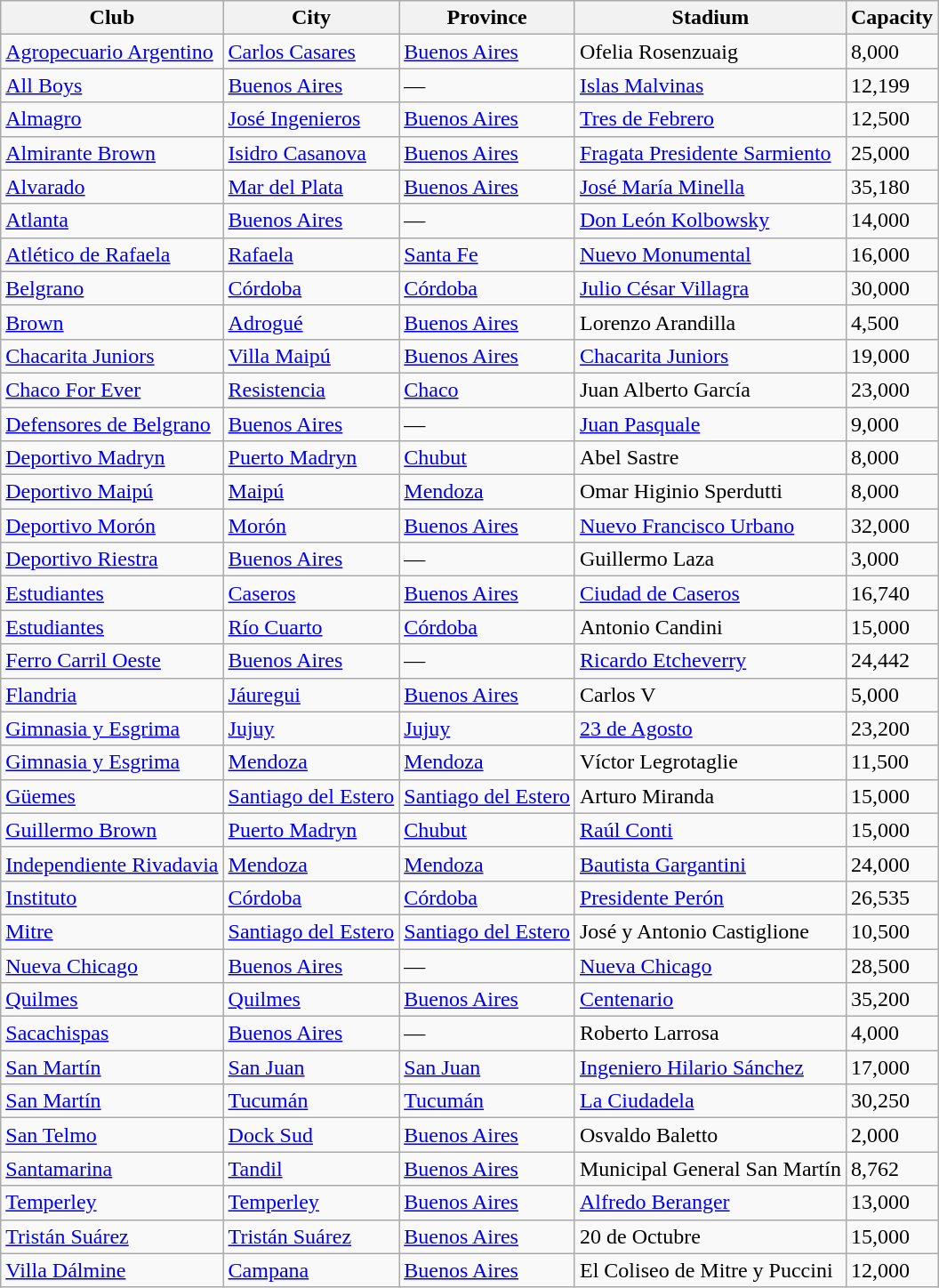<table class="wikitable sortable">
<tr>
<th width=>Club</th>
<th width=>City</th>
<th width=>Province</th>
<th width=>Stadium</th>
<th width=>Capacity</th>
</tr>
<tr>
<td><a href='#'>Agropecuario Argentino</a></td>
<td><a href='#'>Carlos Casares</a></td>
<td><a href='#'>Buenos Aires</a></td>
<td>Ofelia Rosenzuaig</td>
<td>8,000</td>
</tr>
<tr>
<td><a href='#'>All Boys</a></td>
<td><a href='#'>Buenos Aires</a></td>
<td>—</td>
<td><a href='#'>Islas Malvinas</a></td>
<td>12,199</td>
</tr>
<tr>
<td><a href='#'>Almagro</a></td>
<td><a href='#'>José Ingenieros</a></td>
<td><a href='#'>Buenos Aires</a></td>
<td><a href='#'>Tres de Febrero</a></td>
<td>12,500</td>
</tr>
<tr>
<td><a href='#'>Almirante Brown</a></td>
<td><a href='#'>Isidro Casanova</a></td>
<td><a href='#'>Buenos Aires</a></td>
<td><a href='#'>Fragata Presidente Sarmiento</a></td>
<td>25,000</td>
</tr>
<tr>
<td><a href='#'>Alvarado</a></td>
<td><a href='#'>Mar del Plata</a></td>
<td><a href='#'>Buenos Aires</a></td>
<td><a href='#'>José María Minella</a></td>
<td>35,180</td>
</tr>
<tr>
<td><a href='#'>Atlanta</a></td>
<td><a href='#'>Buenos Aires</a></td>
<td>—</td>
<td><a href='#'>Don León Kolbowsky</a></td>
<td>14,000</td>
</tr>
<tr>
<td><a href='#'>Atlético de Rafaela</a></td>
<td><a href='#'>Rafaela</a></td>
<td><a href='#'>Santa Fe</a></td>
<td><a href='#'>Nuevo Monumental</a></td>
<td>16,000</td>
</tr>
<tr>
<td><a href='#'>Belgrano</a></td>
<td><a href='#'>Córdoba</a></td>
<td><a href='#'>Córdoba</a></td>
<td><a href='#'>Julio César Villagra</a></td>
<td>30,000</td>
</tr>
<tr>
<td><a href='#'>Brown</a></td>
<td><a href='#'>Adrogué</a></td>
<td><a href='#'>Buenos Aires</a></td>
<td>Lorenzo Arandilla</td>
<td>4,500</td>
</tr>
<tr>
<td><a href='#'>Chacarita Juniors</a></td>
<td><a href='#'>Villa Maipú</a></td>
<td><a href='#'>Buenos Aires</a></td>
<td><a href='#'>Chacarita Juniors</a></td>
<td>19,000</td>
</tr>
<tr>
<td><a href='#'>Chaco For Ever</a></td>
<td><a href='#'>Resistencia</a></td>
<td><a href='#'>Chaco</a></td>
<td>Juan Alberto García</td>
<td>23,000</td>
</tr>
<tr>
<td><a href='#'>Defensores de Belgrano</a></td>
<td><a href='#'>Buenos Aires</a></td>
<td>—</td>
<td><a href='#'>Juan Pasquale</a></td>
<td>9,000</td>
</tr>
<tr>
<td><a href='#'>Deportivo Madryn</a></td>
<td><a href='#'>Puerto Madryn</a></td>
<td><a href='#'>Chubut</a></td>
<td>Abel Sastre</td>
<td>8,000</td>
</tr>
<tr>
<td><a href='#'>Deportivo Maipú</a></td>
<td><a href='#'>Maipú</a></td>
<td><a href='#'>Mendoza</a></td>
<td>Omar Higinio Sperdutti</td>
<td>8,000</td>
</tr>
<tr>
<td><a href='#'>Deportivo Morón</a></td>
<td><a href='#'>Morón</a></td>
<td><a href='#'>Buenos Aires</a></td>
<td><a href='#'>Nuevo Francisco Urbano</a></td>
<td>32,000</td>
</tr>
<tr>
<td><a href='#'>Deportivo Riestra</a></td>
<td><a href='#'>Buenos Aires</a></td>
<td>—</td>
<td>Guillermo Laza</td>
<td>3,000</td>
</tr>
<tr>
<td><a href='#'>Estudiantes</a></td>
<td><a href='#'>Caseros</a></td>
<td><a href='#'>Buenos Aires</a></td>
<td><a href='#'>Ciudad de Caseros</a></td>
<td>16,740</td>
</tr>
<tr>
<td><a href='#'>Estudiantes</a></td>
<td><a href='#'>Río Cuarto</a></td>
<td><a href='#'>Córdoba</a></td>
<td>Antonio Candini</td>
<td>15,000</td>
</tr>
<tr>
<td><a href='#'>Ferro Carril Oeste</a></td>
<td><a href='#'>Buenos Aires</a></td>
<td>—</td>
<td><a href='#'>Ricardo Etcheverry</a></td>
<td>24,442</td>
</tr>
<tr>
<td><a href='#'>Flandria</a></td>
<td><a href='#'>Jáuregui</a></td>
<td><a href='#'>Buenos Aires</a></td>
<td>Carlos V</td>
<td>5,000</td>
</tr>
<tr>
<td><a href='#'>Gimnasia y Esgrima</a></td>
<td><a href='#'>Jujuy</a></td>
<td><a href='#'>Jujuy</a></td>
<td><a href='#'>23 de Agosto</a></td>
<td>23,200</td>
</tr>
<tr>
<td><a href='#'>Gimnasia y Esgrima</a></td>
<td><a href='#'>Mendoza</a></td>
<td><a href='#'>Mendoza</a></td>
<td>Víctor Legrotaglie</td>
<td>11,500</td>
</tr>
<tr>
<td><a href='#'>Güemes</a></td>
<td><a href='#'>Santiago del Estero</a></td>
<td><a href='#'>Santiago del Estero</a></td>
<td>Arturo Miranda</td>
<td>15,000</td>
</tr>
<tr>
<td><a href='#'>Guillermo Brown</a></td>
<td><a href='#'>Puerto Madryn</a></td>
<td><a href='#'>Chubut</a></td>
<td><a href='#'>Raúl Conti</a></td>
<td>15,000</td>
</tr>
<tr>
<td><a href='#'>Independiente Rivadavia</a></td>
<td><a href='#'>Mendoza</a></td>
<td><a href='#'>Mendoza</a></td>
<td><a href='#'>Bautista Gargantini</a></td>
<td>24,000</td>
</tr>
<tr>
<td><a href='#'>Instituto</a></td>
<td><a href='#'>Córdoba</a></td>
<td><a href='#'>Córdoba</a></td>
<td><a href='#'>Presidente Perón</a></td>
<td>26,535</td>
</tr>
<tr>
<td><a href='#'>Mitre</a></td>
<td><a href='#'>Santiago del Estero</a></td>
<td><a href='#'>Santiago del Estero</a></td>
<td>José y Antonio Castiglione</td>
<td>10,500</td>
</tr>
<tr>
<td><a href='#'>Nueva Chicago</a></td>
<td><a href='#'>Buenos Aires</a></td>
<td>—</td>
<td><a href='#'>Nueva Chicago</a></td>
<td>28,500</td>
</tr>
<tr>
<td><a href='#'>Quilmes</a></td>
<td><a href='#'>Quilmes</a></td>
<td><a href='#'>Buenos Aires</a></td>
<td><a href='#'>Centenario</a></td>
<td>35,200</td>
</tr>
<tr>
<td><a href='#'>Sacachispas</a></td>
<td><a href='#'>Buenos Aires</a></td>
<td>—</td>
<td>Roberto Larrosa</td>
<td>4,000</td>
</tr>
<tr>
<td><a href='#'>San Martín</a></td>
<td><a href='#'>San Juan</a></td>
<td><a href='#'>San Juan</a></td>
<td><a href='#'>Ingeniero Hilario Sánchez</a></td>
<td>17,000</td>
</tr>
<tr>
<td><a href='#'>San Martín</a></td>
<td><a href='#'>Tucumán</a></td>
<td><a href='#'>Tucumán</a></td>
<td><a href='#'>La Ciudadela</a></td>
<td>30,250</td>
</tr>
<tr>
<td><a href='#'>San Telmo</a></td>
<td><a href='#'>Dock Sud</a></td>
<td><a href='#'>Buenos Aires</a></td>
<td>Osvaldo Baletto</td>
<td>2,000</td>
</tr>
<tr>
<td><a href='#'>Santamarina</a></td>
<td><a href='#'>Tandil</a></td>
<td><a href='#'>Buenos Aires</a></td>
<td>Municipal General San Martín</td>
<td>8,762</td>
</tr>
<tr>
<td><a href='#'>Temperley</a></td>
<td><a href='#'>Temperley</a></td>
<td><a href='#'>Buenos Aires</a></td>
<td><a href='#'>Alfredo Beranger</a></td>
<td>13,000</td>
</tr>
<tr>
<td><a href='#'>Tristán Suárez</a></td>
<td><a href='#'>Tristán Suárez</a></td>
<td><a href='#'>Buenos Aires</a></td>
<td>20 de Octubre</td>
<td>15,000</td>
</tr>
<tr>
<td><a href='#'>Villa Dálmine</a></td>
<td><a href='#'>Campana</a></td>
<td><a href='#'>Buenos Aires</a></td>
<td>El Coliseo de Mitre y Puccini</td>
<td>12,000</td>
</tr>
</table>
